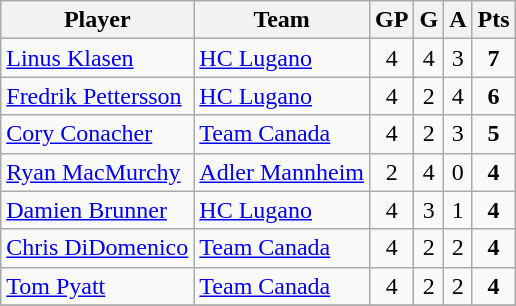<table class="wikitable sortable" style="text-align:center;">
<tr>
<th>Player</th>
<th>Team</th>
<th>GP</th>
<th>G</th>
<th>A</th>
<th>Pts</th>
</tr>
<tr>
<td style="text-align:left;"> <a href='#'>Linus Klasen</a></td>
<td align=left><a href='#'>HC Lugano</a></td>
<td>4</td>
<td>4</td>
<td>3</td>
<td><strong>7</strong></td>
</tr>
<tr>
<td style="text-align:left;"> <a href='#'>Fredrik Pettersson</a></td>
<td align=left><a href='#'>HC Lugano</a></td>
<td>4</td>
<td>2</td>
<td>4</td>
<td><strong>6</strong></td>
</tr>
<tr>
<td style="text-align:left;"> <a href='#'>Cory Conacher</a></td>
<td align=left><a href='#'>Team Canada</a></td>
<td>4</td>
<td>2</td>
<td>3</td>
<td><strong>5</strong></td>
</tr>
<tr>
<td style="text-align:left;"> <a href='#'>Ryan MacMurchy</a></td>
<td align=left><a href='#'>Adler Mannheim</a></td>
<td>2</td>
<td>4</td>
<td>0</td>
<td><strong>4</strong></td>
</tr>
<tr>
<td style="text-align:left;"> <a href='#'>Damien Brunner</a></td>
<td align=left><a href='#'>HC Lugano</a></td>
<td>4</td>
<td>3</td>
<td>1</td>
<td><strong>4</strong></td>
</tr>
<tr>
<td style="text-align:left;"> <a href='#'>Chris DiDomenico</a></td>
<td align=left><a href='#'>Team Canada</a></td>
<td>4</td>
<td>2</td>
<td>2</td>
<td><strong>4</strong></td>
</tr>
<tr>
<td style="text-align:left;"> <a href='#'>Tom Pyatt</a></td>
<td align=left><a href='#'>Team Canada</a></td>
<td>4</td>
<td>2</td>
<td>2</td>
<td><strong>4</strong></td>
</tr>
<tr>
</tr>
</table>
